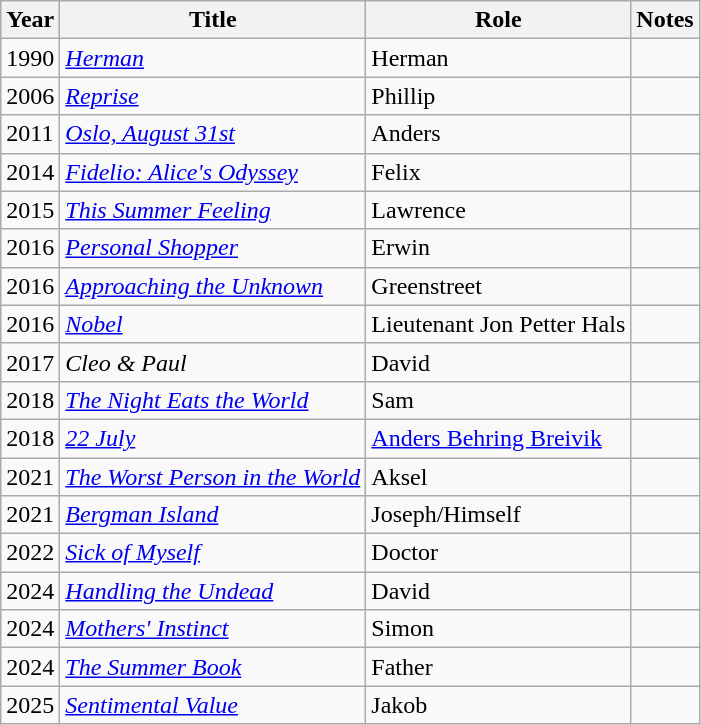<table class="wikitable sortable">
<tr>
<th>Year</th>
<th>Title</th>
<th>Role</th>
<th class="unsortable">Notes</th>
</tr>
<tr>
<td>1990</td>
<td><em><a href='#'>Herman</a></em></td>
<td>Herman</td>
<td></td>
</tr>
<tr>
<td>2006</td>
<td><em><a href='#'>Reprise</a></em></td>
<td>Phillip</td>
<td></td>
</tr>
<tr>
<td>2011</td>
<td><em><a href='#'>Oslo, August 31st</a></em></td>
<td>Anders</td>
<td></td>
</tr>
<tr>
<td>2014</td>
<td><em><a href='#'>Fidelio: Alice's Odyssey</a></em></td>
<td>Felix</td>
<td></td>
</tr>
<tr>
<td>2015</td>
<td><em><a href='#'>This Summer Feeling</a></em></td>
<td>Lawrence</td>
<td></td>
</tr>
<tr>
<td>2016</td>
<td><em><a href='#'>Personal Shopper</a></em></td>
<td>Erwin</td>
<td></td>
</tr>
<tr>
<td>2016</td>
<td><em><a href='#'>Approaching the Unknown</a></em></td>
<td>Greenstreet</td>
<td></td>
</tr>
<tr>
<td>2016</td>
<td><em><a href='#'>Nobel</a></em></td>
<td>Lieutenant Jon Petter Hals</td>
<td></td>
</tr>
<tr>
<td>2017</td>
<td><em>Cleo & Paul</em></td>
<td>David</td>
<td></td>
</tr>
<tr>
<td>2018</td>
<td><em><a href='#'>The Night Eats the World</a></em></td>
<td>Sam</td>
<td></td>
</tr>
<tr>
<td>2018</td>
<td><em><a href='#'>22 July</a></em></td>
<td><a href='#'>Anders Behring Breivik</a></td>
<td></td>
</tr>
<tr>
<td>2021</td>
<td><em><a href='#'>The Worst Person in the World</a></em></td>
<td>Aksel</td>
<td></td>
</tr>
<tr>
<td>2021</td>
<td><em><a href='#'>Bergman Island</a></em></td>
<td>Joseph/Himself</td>
<td></td>
</tr>
<tr>
<td>2022</td>
<td><em><a href='#'>Sick of Myself</a></em></td>
<td>Doctor</td>
<td></td>
</tr>
<tr>
<td>2024</td>
<td><em><a href='#'>Handling the Undead</a></em></td>
<td>David</td>
<td></td>
</tr>
<tr>
<td>2024</td>
<td><em><a href='#'>Mothers' Instinct</a></em></td>
<td>Simon</td>
<td></td>
</tr>
<tr>
<td>2024</td>
<td><em><a href='#'>The Summer Book</a></em></td>
<td>Father</td>
<td></td>
</tr>
<tr>
<td>2025</td>
<td><em><a href='#'>Sentimental Value</a></em></td>
<td>Jakob</td>
<td></td>
</tr>
</table>
